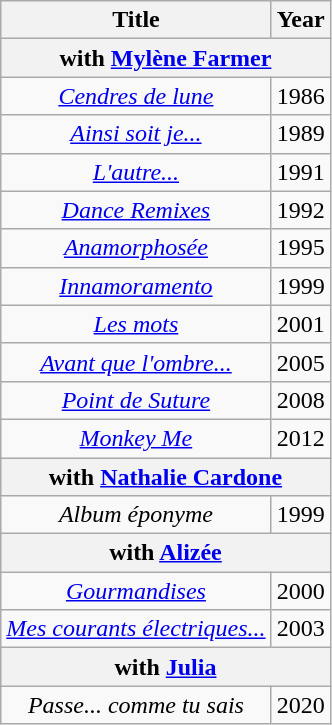<table {| class="wikitable plain-row-headers" style="text-align:center">
<tr>
<th>Title</th>
<th>Year</th>
</tr>
<tr>
<th scope="col" colspan="4">with <a href='#'>Mylène Farmer</a></th>
</tr>
<tr>
<td><em><a href='#'>Cendres de lune</a></em></td>
<td>1986</td>
</tr>
<tr>
<td><em><a href='#'>Ainsi soit je...</a></em></td>
<td>1989</td>
</tr>
<tr>
<td><em><a href='#'>L'autre...</a></em></td>
<td>1991</td>
</tr>
<tr>
<td><em><a href='#'>Dance Remixes</a></em></td>
<td>1992</td>
</tr>
<tr>
<td><em><a href='#'>Anamorphosée</a></em></td>
<td>1995</td>
</tr>
<tr>
<td><em><a href='#'>Innamoramento</a></em></td>
<td>1999</td>
</tr>
<tr>
<td><em><a href='#'>Les mots</a></em></td>
<td>2001</td>
</tr>
<tr>
<td><em><a href='#'>Avant que l'ombre...</a></em></td>
<td>2005</td>
</tr>
<tr>
<td><em><a href='#'>Point de Suture</a></em></td>
<td>2008</td>
</tr>
<tr>
<td><em><a href='#'>Monkey Me</a></em></td>
<td>2012</td>
</tr>
<tr>
<th scope="col" colspan="4">with <a href='#'>Nathalie Cardone</a></th>
</tr>
<tr>
<td><em>Album éponyme</em></td>
<td>1999</td>
</tr>
<tr>
<th scope="col" colspan="4">with <a href='#'>Alizée</a></th>
</tr>
<tr>
<td><em><a href='#'>Gourmandises</a></em></td>
<td>2000</td>
</tr>
<tr>
<td><em><a href='#'>Mes courants électriques...</a></em></td>
<td>2003</td>
</tr>
<tr>
<th scope="col" colspan="4">with <a href='#'>Julia</a></th>
</tr>
<tr>
<td><em>Passe... comme tu sais</em></td>
<td>2020</td>
</tr>
</table>
